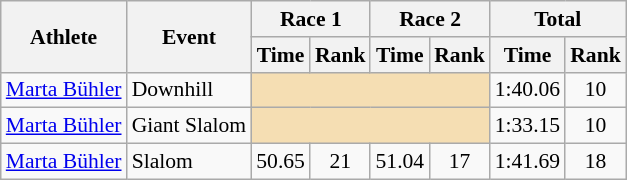<table class="wikitable" style="font-size:90%">
<tr>
<th rowspan="2">Athlete</th>
<th rowspan="2">Event</th>
<th colspan="2">Race 1</th>
<th colspan="2">Race 2</th>
<th colspan="2">Total</th>
</tr>
<tr>
<th>Time</th>
<th>Rank</th>
<th>Time</th>
<th>Rank</th>
<th>Time</th>
<th>Rank</th>
</tr>
<tr>
<td><a href='#'>Marta Bühler</a></td>
<td>Downhill</td>
<td colspan="4" bgcolor="wheat"></td>
<td align="center">1:40.06</td>
<td align="center">10</td>
</tr>
<tr>
<td><a href='#'>Marta Bühler</a></td>
<td>Giant Slalom</td>
<td colspan="4" bgcolor="wheat"></td>
<td align="center">1:33.15</td>
<td align="center">10</td>
</tr>
<tr>
<td><a href='#'>Marta Bühler</a></td>
<td>Slalom</td>
<td align="center">50.65</td>
<td align="center">21</td>
<td align="center">51.04</td>
<td align="center">17</td>
<td align="center">1:41.69</td>
<td align="center">18</td>
</tr>
</table>
